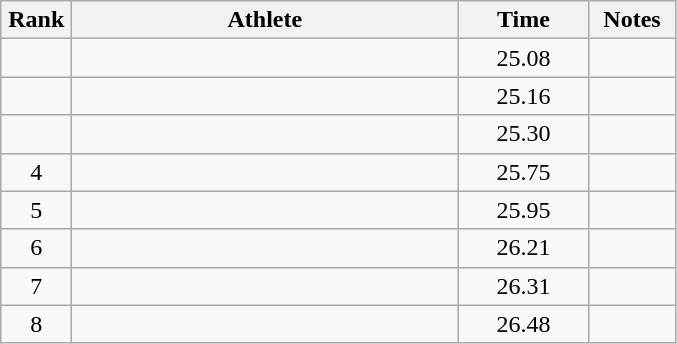<table class="wikitable" style="text-align:center">
<tr>
<th width=40>Rank</th>
<th width=250>Athlete</th>
<th width=80>Time</th>
<th width=50>Notes</th>
</tr>
<tr>
<td></td>
<td align=left></td>
<td>25.08</td>
<td></td>
</tr>
<tr>
<td></td>
<td align=left></td>
<td>25.16</td>
<td></td>
</tr>
<tr>
<td></td>
<td align=left></td>
<td>25.30</td>
<td></td>
</tr>
<tr>
<td>4</td>
<td align=left></td>
<td>25.75</td>
<td></td>
</tr>
<tr>
<td>5</td>
<td align=left></td>
<td>25.95</td>
<td></td>
</tr>
<tr>
<td>6</td>
<td align=left></td>
<td>26.21</td>
<td></td>
</tr>
<tr>
<td>7</td>
<td align=left></td>
<td>26.31</td>
<td></td>
</tr>
<tr>
<td>8</td>
<td align=left></td>
<td>26.48</td>
<td></td>
</tr>
</table>
